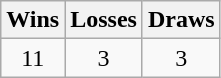<table class="wikitable">
<tr>
<th>Wins</th>
<th>Losses</th>
<th>Draws</th>
</tr>
<tr>
<td align="center">11</td>
<td align="center">3</td>
<td align="center">3</td>
</tr>
</table>
